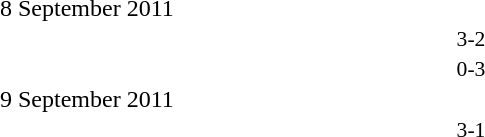<table style="width:50%;" cellspacing="1">
<tr>
<th width=15%></th>
<th width=10%></th>
<th width=15%></th>
</tr>
<tr>
<td>8 September 2011</td>
</tr>
<tr style=font-size:90%>
<td align=right></td>
<td align=center>3-2</td>
<td></td>
</tr>
<tr style=font-size:90%>
<td align=right></td>
<td align=center>0-3</td>
<td></td>
</tr>
<tr>
<td>9 September 2011</td>
</tr>
<tr style=font-size:90%>
<td align=right></td>
<td align=center>3-1</td>
<td></td>
</tr>
</table>
